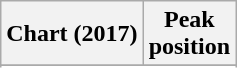<table class="wikitable sortable plainrowheaders">
<tr>
<th scope="col">Chart (2017)</th>
<th scope="col">Peak<br>position</th>
</tr>
<tr>
</tr>
<tr>
</tr>
<tr>
</tr>
</table>
